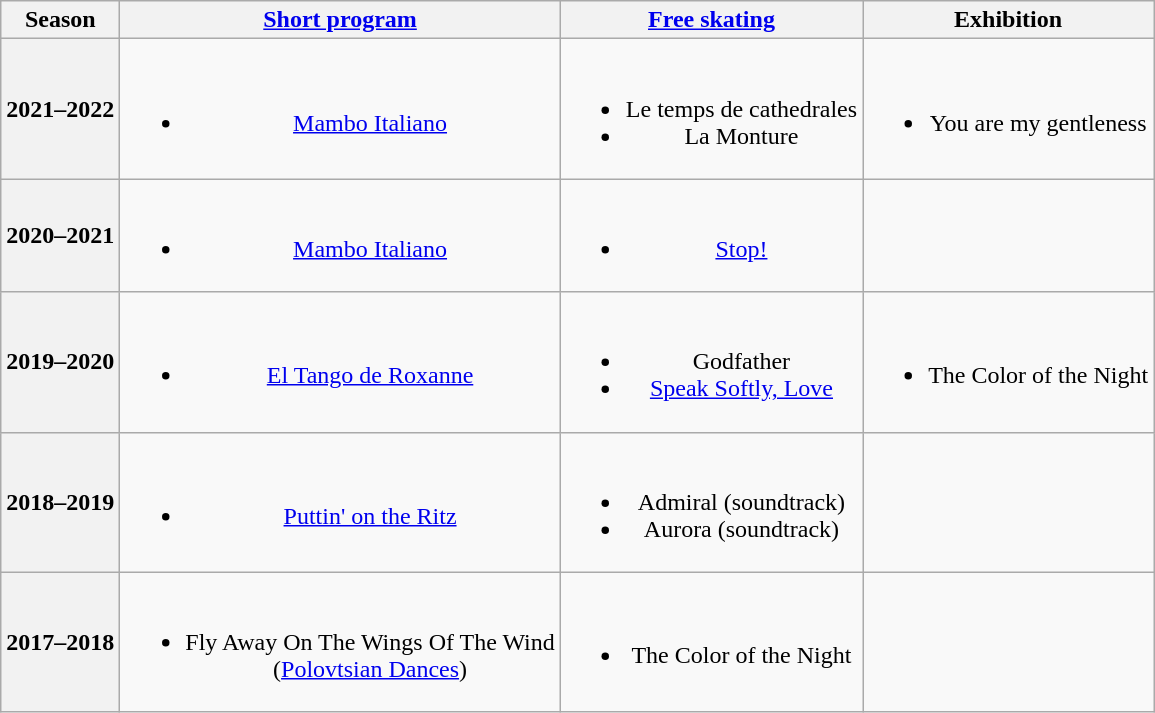<table class=wikitable style=text-align:center>
<tr>
<th>Season</th>
<th><a href='#'>Short program</a></th>
<th><a href='#'>Free skating</a></th>
<th>Exhibition</th>
</tr>
<tr>
<th>2021–2022 <br> </th>
<td><br><ul><li><a href='#'>Mambo Italiano</a> <br> </li></ul></td>
<td><br><ul><li>Le temps de cathedrales <br> </li><li>La Monture <br></li></ul></td>
<td><br><ul><li>You are my gentleness <br> </li></ul></td>
</tr>
<tr>
<th>2020–2021 <br> </th>
<td><br><ul><li><a href='#'>Mambo Italiano</a> <br> </li></ul></td>
<td><br><ul><li><a href='#'>Stop!</a> <br></li></ul></td>
<td></td>
</tr>
<tr>
<th>2019–2020 <br> </th>
<td><br><ul><li><a href='#'>El Tango de Roxanne</a> <br> </li></ul></td>
<td><br><ul><li>Godfather <br> </li><li><a href='#'>Speak Softly, Love</a> <br> </li></ul></td>
<td><br><ul><li>The Color of the Night <br> </li></ul></td>
</tr>
<tr>
<th>2018–2019 <br> </th>
<td><br><ul><li><a href='#'>Puttin' on the Ritz</a> <br> </li></ul></td>
<td><br><ul><li>Admiral (soundtrack) <br> </li><li>Aurora (soundtrack)</li></ul></td>
<td></td>
</tr>
<tr>
<th>2017–2018</th>
<td><br><ul><li>Fly Away On The Wings Of The Wind <br>(<a href='#'>Polovtsian Dances</a>) <br> </li></ul></td>
<td><br><ul><li>The Color of the Night <br> </li></ul></td>
<td></td>
</tr>
</table>
